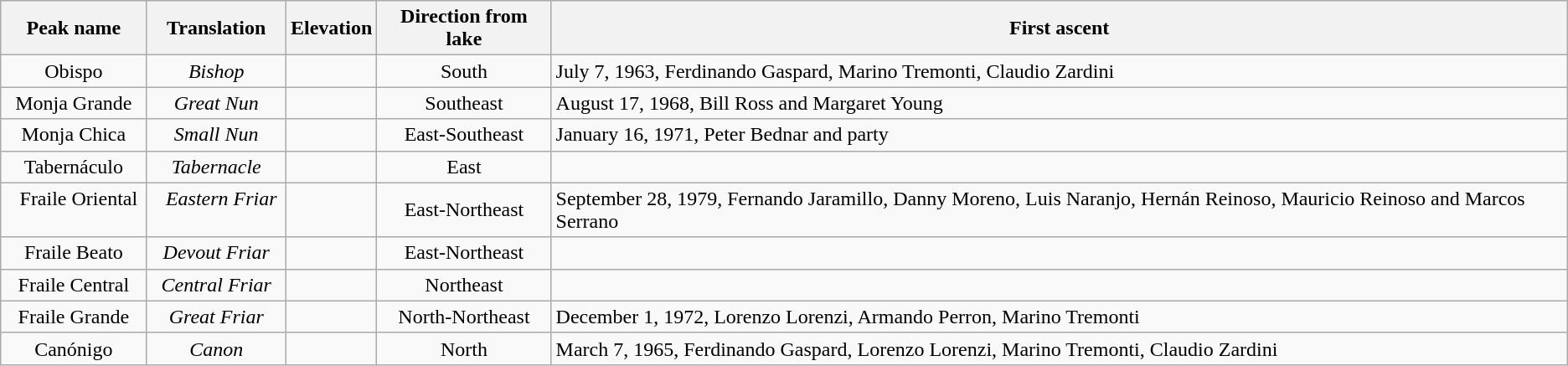<table class="wikitable">
<tr>
<th>Peak name</th>
<th>Translation</th>
<th>Elevation</th>
<th>Direction from lake</th>
<th>First ascent</th>
</tr>
<tr align=center>
<td>Obispo</td>
<td><em>Bishop</em></td>
<td></td>
<td>South</td>
<td align=left>July 7, 1963, Ferdinando Gaspard, Marino Tremonti, Claudio Zardini</td>
</tr>
<tr align=center>
<td>Monja Grande</td>
<td><em>Great Nun</em></td>
<td></td>
<td>Southeast</td>
<td align=left>August 17, 1968, Bill Ross and Margaret Young</td>
</tr>
<tr align=center>
<td>Monja Chica</td>
<td><em>Small Nun</em></td>
<td></td>
<td>East-Southeast</td>
<td align=left>January 16, 1971, Peter Bednar and party</td>
</tr>
<tr align=center>
<td>Tabernáculo</td>
<td><em>Tabernacle</em></td>
<td></td>
<td>East</td>
<td align=left></td>
</tr>
<tr align=center>
<td>  Fraile Oriental  </td>
<td>  <em>Eastern Friar</em>  </td>
<td></td>
<td>East-Northeast</td>
<td align=left>September 28, 1979, Fernando Jaramillo, Danny Moreno, Luis Naranjo, Hernán Reinoso, Mauricio Reinoso and Marcos Serrano</td>
</tr>
<tr align=center>
<td>Fraile Beato</td>
<td><em>Devout Friar</em></td>
<td></td>
<td>East-Northeast</td>
<td align=left></td>
</tr>
<tr align=center>
<td>Fraile Central</td>
<td><em>Central Friar</em></td>
<td></td>
<td>Northeast</td>
<td align=left></td>
</tr>
<tr align=center>
<td>Fraile Grande</td>
<td><em>Great Friar</em></td>
<td></td>
<td>North-Northeast</td>
<td align=left>December 1, 1972, Lorenzo Lorenzi, Armando Perron, Marino Tremonti</td>
</tr>
<tr align=center>
<td>Canónigo</td>
<td><em>Canon</em></td>
<td></td>
<td>North</td>
<td align=left>March 7, 1965, Ferdinando Gaspard, Lorenzo Lorenzi, Marino Tremonti, Claudio Zardini</td>
</tr>
</table>
